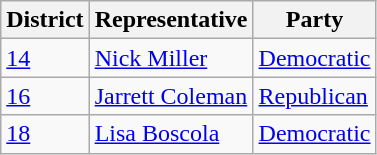<table class="wikitable">
<tr>
<th>District</th>
<th>Representative</th>
<th>Party</th>
</tr>
<tr>
<td><a href='#'>14</a></td>
<td><a href='#'>Nick Miller</a></td>
<td><a href='#'>Democratic</a></td>
</tr>
<tr>
<td><a href='#'>16</a></td>
<td><a href='#'>Jarrett Coleman</a></td>
<td><a href='#'>Republican</a></td>
</tr>
<tr>
<td><a href='#'>18</a></td>
<td><a href='#'>Lisa Boscola</a></td>
<td><a href='#'>Democratic</a></td>
</tr>
</table>
